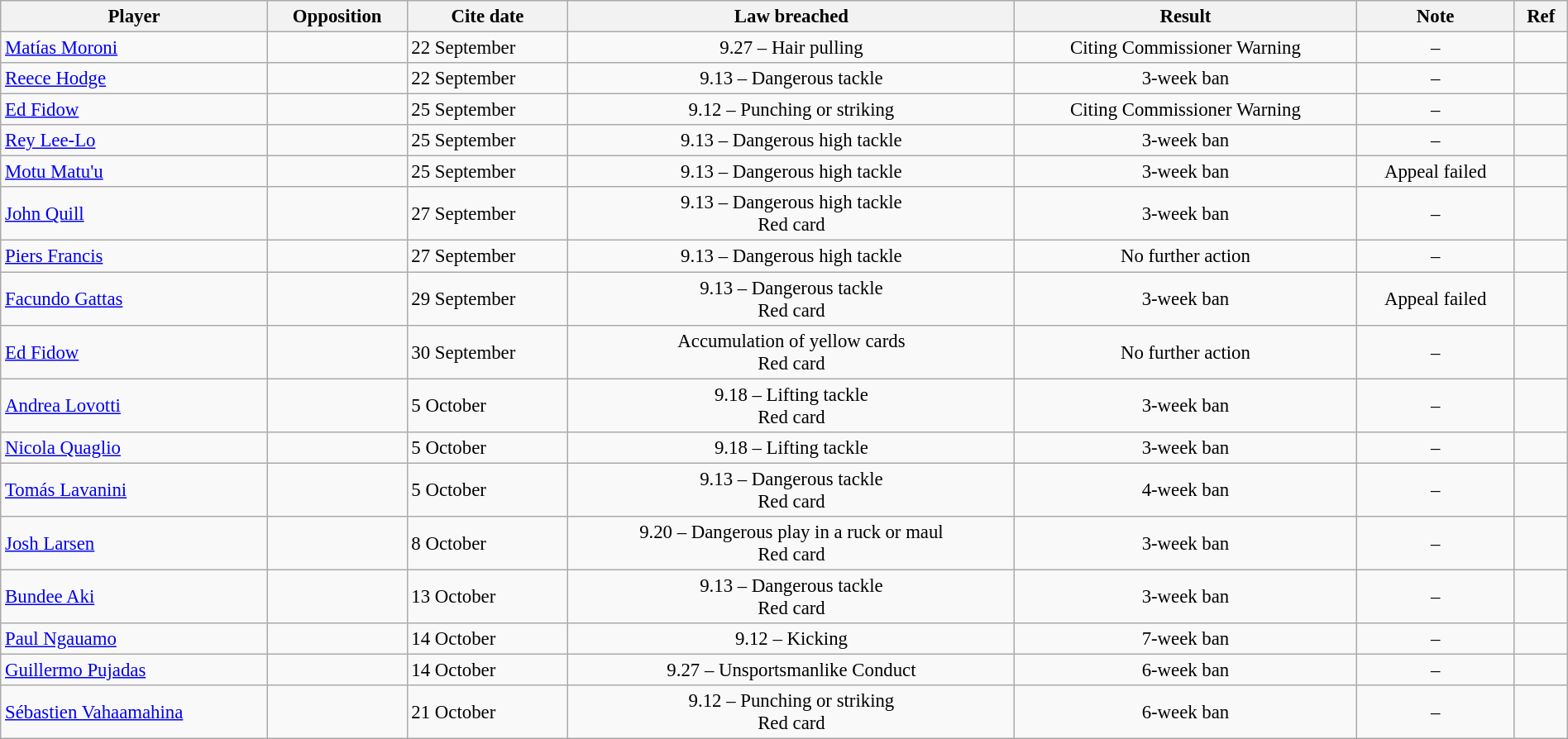<table class="wikitable sortable" style="text-align:center;width:100%;font-size:95%">
<tr>
<th>Player</th>
<th>Opposition</th>
<th>Cite date</th>
<th>Law breached</th>
<th>Result</th>
<th>Note</th>
<th>Ref</th>
</tr>
<tr>
<td align=left> <a href='#'>Matías Moroni</a></td>
<td align=left></td>
<td align=left>22 September</td>
<td>9.27 – Hair pulling</td>
<td>Citing Commissioner Warning</td>
<td>–</td>
<td></td>
</tr>
<tr>
<td align=left> <a href='#'>Reece Hodge</a></td>
<td align=left></td>
<td align=left>22 September</td>
<td>9.13 – Dangerous tackle</td>
<td>3-week ban</td>
<td>–</td>
<td></td>
</tr>
<tr>
<td align=left> <a href='#'>Ed Fidow</a></td>
<td align=left></td>
<td align=left>25 September</td>
<td>9.12 – Punching or striking</td>
<td>Citing Commissioner Warning</td>
<td>–</td>
<td></td>
</tr>
<tr>
<td align=left> <a href='#'>Rey Lee-Lo</a></td>
<td align=left></td>
<td align=left>25 September</td>
<td>9.13 – Dangerous high tackle</td>
<td>3-week ban</td>
<td>–</td>
<td></td>
</tr>
<tr>
<td align=left> <a href='#'>Motu Matu'u</a></td>
<td align=left></td>
<td align=left>25 September</td>
<td>9.13 – Dangerous high tackle</td>
<td>3-week ban</td>
<td>Appeal failed</td>
<td></td>
</tr>
<tr>
<td align=left> <a href='#'>John Quill</a></td>
<td align=left></td>
<td align=left>27 September</td>
<td>9.13 – Dangerous high tackle<br>Red card</td>
<td>3-week ban</td>
<td>–</td>
<td></td>
</tr>
<tr>
<td align=left> <a href='#'>Piers Francis</a></td>
<td align=left></td>
<td align=left>27 September</td>
<td>9.13 – Dangerous high tackle</td>
<td>No further action</td>
<td>–</td>
<td></td>
</tr>
<tr>
<td align=left> <a href='#'>Facundo Gattas</a></td>
<td align=left></td>
<td align=left>29 September</td>
<td>9.13 – Dangerous tackle<br>Red card</td>
<td>3-week ban</td>
<td>Appeal failed</td>
<td></td>
</tr>
<tr>
<td align=left> <a href='#'>Ed Fidow</a></td>
<td align=left></td>
<td align=left>30 September</td>
<td>Accumulation of yellow cards<br>Red card</td>
<td>No further action</td>
<td>–</td>
<td></td>
</tr>
<tr>
<td align=left> <a href='#'>Andrea Lovotti</a></td>
<td align=left></td>
<td align=left>5 October</td>
<td>9.18 – Lifting tackle<br>Red card</td>
<td>3-week ban</td>
<td>–</td>
<td></td>
</tr>
<tr>
<td align=left> <a href='#'>Nicola Quaglio</a></td>
<td align=left></td>
<td align=left>5 October</td>
<td>9.18 – Lifting tackle</td>
<td>3-week ban</td>
<td>–</td>
<td></td>
</tr>
<tr>
<td align=left> <a href='#'>Tomás Lavanini</a></td>
<td align=left></td>
<td align=left>5 October</td>
<td>9.13 – Dangerous tackle<br>Red card</td>
<td>4-week ban</td>
<td>–</td>
<td></td>
</tr>
<tr>
<td align=left> <a href='#'>Josh Larsen</a></td>
<td align=left></td>
<td align=left>8 October</td>
<td>9.20 – Dangerous play in a ruck or maul<br>Red card</td>
<td>3-week ban</td>
<td>–</td>
<td></td>
</tr>
<tr>
<td align=left> <a href='#'>Bundee Aki</a></td>
<td align=left></td>
<td align=left>13 October</td>
<td>9.13 – Dangerous tackle<br>Red card</td>
<td>3-week ban</td>
<td>–</td>
<td></td>
</tr>
<tr>
<td align=left> <a href='#'>Paul Ngauamo</a></td>
<td align=left></td>
<td align=left>14 October</td>
<td>9.12 – Kicking</td>
<td>7-week ban</td>
<td>–</td>
<td></td>
</tr>
<tr>
<td align=left> <a href='#'>Guillermo Pujadas</a></td>
<td align=left></td>
<td align=left>14 October</td>
<td>9.27 – Unsportsmanlike Conduct</td>
<td>6-week ban</td>
<td>–</td>
<td></td>
</tr>
<tr>
<td align=left> <a href='#'>Sébastien Vahaamahina</a></td>
<td align=left></td>
<td align=left>21 October</td>
<td>9.12 – Punching or striking<br>Red card</td>
<td>6-week ban</td>
<td>–</td>
<td></td>
</tr>
</table>
